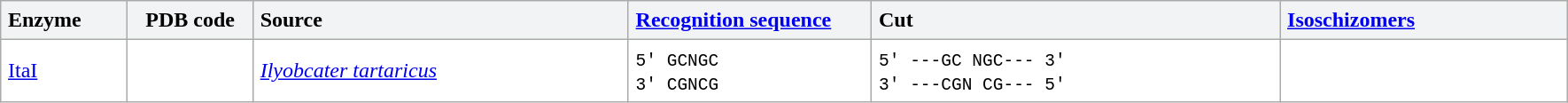<table class="sortable" border="1" cellpadding="5" cellspacing="0" style="border:1px solid #aaa; width:1180px; border-collapse:collapse">
<tr>
<td align="left" style="background:#F2F3F4" width="87px"><strong>Enzyme</strong></td>
<td align="center" style="background:#F2F3F4" width="88px"><strong>PDB code</strong></td>
<td align="left" style="background:#F2F3F4" width="290px"><strong>Source</strong></td>
<td align="left" style="background:#F2F3F4" width="180px"><strong><a href='#'>Recognition sequence</a></strong></td>
<td align="left" style="background:#F2F3F4" width="320px"><strong>Cut</strong></td>
<td align="left" style="background:#F2F3F4" width="215px"><strong><a href='#'>Isoschizomers</a></strong></td>
</tr>
<tr>
<td><a href='#'>ItaI</a></td>
<td></td>
<td><em><a href='#'>Ilyobcater tartaricus</a></em></td>
<td><code> 5' GCNGC </code><br> <code> 3' CGNCG </code></td>
<td><code> 5' ---GC  NGC--- 3' </code><br> <code> 3' ---CGN  CG--- 5' </code></td>
<td></td>
</tr>
</table>
